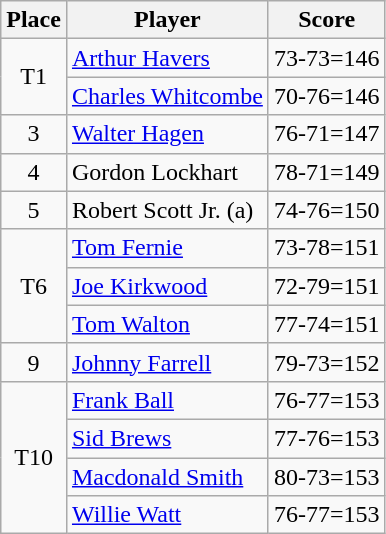<table class=wikitable>
<tr>
<th>Place</th>
<th>Player</th>
<th>Score</th>
</tr>
<tr>
<td rowspan=2 align=center>T1</td>
<td> <a href='#'>Arthur Havers</a></td>
<td>73-73=146</td>
</tr>
<tr>
<td> <a href='#'>Charles Whitcombe</a></td>
<td>70-76=146</td>
</tr>
<tr>
<td align=center>3</td>
<td> <a href='#'>Walter Hagen</a></td>
<td>76-71=147</td>
</tr>
<tr>
<td align=center>4</td>
<td> Gordon Lockhart</td>
<td>78-71=149</td>
</tr>
<tr>
<td align=center>5</td>
<td> Robert Scott Jr. (a)</td>
<td>74-76=150</td>
</tr>
<tr>
<td rowspan=3 align=center>T6</td>
<td> <a href='#'>Tom Fernie</a></td>
<td>73-78=151</td>
</tr>
<tr>
<td> <a href='#'>Joe Kirkwood</a></td>
<td>72-79=151</td>
</tr>
<tr>
<td> <a href='#'>Tom Walton</a></td>
<td>77-74=151</td>
</tr>
<tr>
<td align=center>9</td>
<td> <a href='#'>Johnny Farrell</a></td>
<td>79-73=152</td>
</tr>
<tr>
<td rowspan=4 align=center>T10</td>
<td> <a href='#'>Frank Ball</a></td>
<td>76-77=153</td>
</tr>
<tr>
<td> <a href='#'>Sid Brews</a></td>
<td>77-76=153</td>
</tr>
<tr>
<td> <a href='#'>Macdonald Smith</a></td>
<td>80-73=153</td>
</tr>
<tr>
<td> <a href='#'>Willie Watt</a></td>
<td>76-77=153</td>
</tr>
</table>
